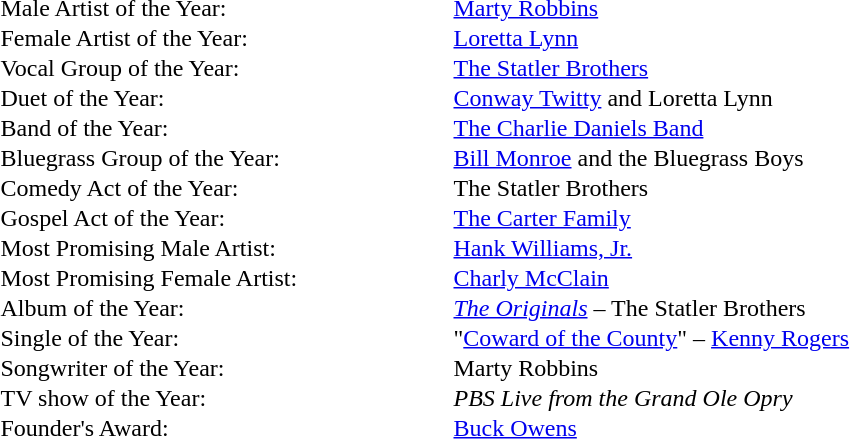<table cellspacing="0" border="0" cellpadding="1">
<tr>
<td style="width:300px;">Male Artist of the Year:</td>
<td><a href='#'>Marty Robbins</a></td>
</tr>
<tr>
<td>Female Artist of the Year:</td>
<td><a href='#'>Loretta Lynn</a></td>
</tr>
<tr>
<td>Vocal Group of the Year:</td>
<td><a href='#'>The Statler Brothers</a></td>
</tr>
<tr>
<td>Duet of the Year:</td>
<td><a href='#'>Conway Twitty</a> and Loretta Lynn</td>
</tr>
<tr>
<td>Band of the Year:</td>
<td><a href='#'>The Charlie Daniels Band</a></td>
</tr>
<tr>
<td>Bluegrass Group of the Year:</td>
<td><a href='#'>Bill Monroe</a> and the Bluegrass Boys</td>
</tr>
<tr>
<td>Comedy Act of the Year:</td>
<td>The Statler Brothers</td>
</tr>
<tr>
<td>Gospel Act of the Year:</td>
<td><a href='#'>The Carter Family</a></td>
</tr>
<tr>
<td>Most Promising Male Artist:</td>
<td><a href='#'>Hank Williams, Jr.</a></td>
</tr>
<tr>
<td>Most Promising Female Artist:</td>
<td><a href='#'>Charly McClain</a></td>
</tr>
<tr>
<td>Album of the Year:</td>
<td><em><a href='#'>The Originals</a></em> – The Statler Brothers</td>
</tr>
<tr>
<td>Single of the Year:</td>
<td>"<a href='#'>Coward of the County</a>" – <a href='#'>Kenny Rogers</a></td>
</tr>
<tr>
<td>Songwriter of the Year:</td>
<td>Marty Robbins</td>
</tr>
<tr>
<td>TV show of the Year:</td>
<td><em>PBS Live from the Grand Ole Opry</em></td>
</tr>
<tr>
<td>Founder's Award:</td>
<td><a href='#'>Buck Owens</a></td>
</tr>
<tr>
</tr>
</table>
